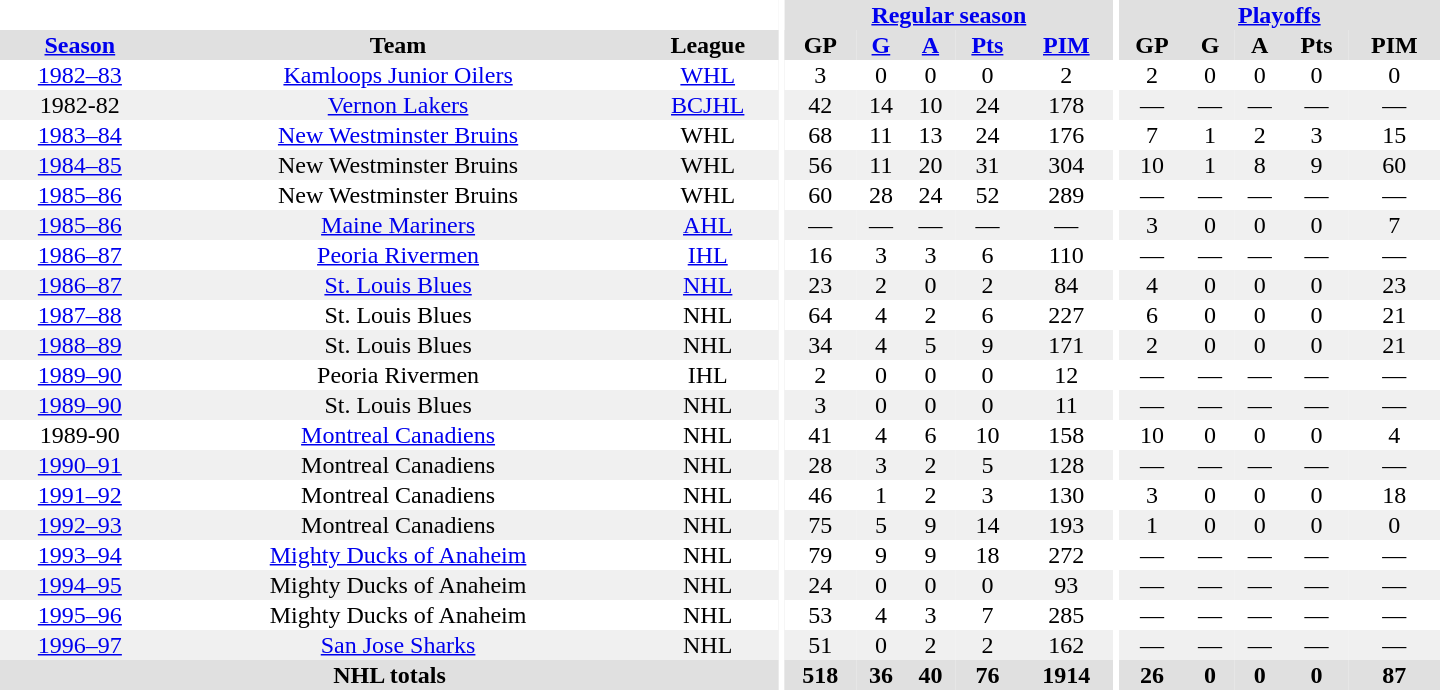<table border="0" cellpadding="1" cellspacing="0" style="text-align:center; width:60em">
<tr bgcolor="#e0e0e0">
<th colspan="3" bgcolor="#ffffff"></th>
<th rowspan="99" bgcolor="#ffffff"></th>
<th colspan="5"><a href='#'>Regular season</a></th>
<th rowspan="99" bgcolor="#ffffff"></th>
<th colspan="5"><a href='#'>Playoffs</a></th>
</tr>
<tr bgcolor="#e0e0e0">
<th><a href='#'>Season</a></th>
<th>Team</th>
<th>League</th>
<th>GP</th>
<th><a href='#'>G</a></th>
<th><a href='#'>A</a></th>
<th><a href='#'>Pts</a></th>
<th><a href='#'>PIM</a></th>
<th>GP</th>
<th>G</th>
<th>A</th>
<th>Pts</th>
<th>PIM</th>
</tr>
<tr>
<td><a href='#'>1982–83</a></td>
<td><a href='#'>Kamloops Junior Oilers</a></td>
<td><a href='#'>WHL</a></td>
<td>3</td>
<td>0</td>
<td>0</td>
<td>0</td>
<td>2</td>
<td>2</td>
<td>0</td>
<td>0</td>
<td>0</td>
<td>0</td>
</tr>
<tr bgcolor="#f0f0f0">
<td>1982-82</td>
<td><a href='#'>Vernon Lakers</a></td>
<td><a href='#'>BCJHL</a></td>
<td>42</td>
<td>14</td>
<td>10</td>
<td>24</td>
<td>178</td>
<td>—</td>
<td>—</td>
<td>—</td>
<td>—</td>
<td>—</td>
</tr>
<tr>
<td><a href='#'>1983–84</a></td>
<td><a href='#'>New Westminster Bruins</a></td>
<td>WHL</td>
<td>68</td>
<td>11</td>
<td>13</td>
<td>24</td>
<td>176</td>
<td>7</td>
<td>1</td>
<td>2</td>
<td>3</td>
<td>15</td>
</tr>
<tr bgcolor="#f0f0f0">
<td><a href='#'>1984–85</a></td>
<td>New Westminster Bruins</td>
<td>WHL</td>
<td>56</td>
<td>11</td>
<td>20</td>
<td>31</td>
<td>304</td>
<td>10</td>
<td>1</td>
<td>8</td>
<td>9</td>
<td>60</td>
</tr>
<tr>
<td><a href='#'>1985–86</a></td>
<td>New Westminster Bruins</td>
<td>WHL</td>
<td>60</td>
<td>28</td>
<td>24</td>
<td>52</td>
<td>289</td>
<td>—</td>
<td>—</td>
<td>—</td>
<td>—</td>
<td>—</td>
</tr>
<tr bgcolor="#f0f0f0">
<td><a href='#'>1985–86</a></td>
<td><a href='#'>Maine Mariners</a></td>
<td><a href='#'>AHL</a></td>
<td>—</td>
<td>—</td>
<td>—</td>
<td>—</td>
<td>—</td>
<td>3</td>
<td>0</td>
<td>0</td>
<td>0</td>
<td>7</td>
</tr>
<tr>
<td><a href='#'>1986–87</a></td>
<td><a href='#'>Peoria Rivermen</a></td>
<td><a href='#'>IHL</a></td>
<td>16</td>
<td>3</td>
<td>3</td>
<td>6</td>
<td>110</td>
<td>—</td>
<td>—</td>
<td>—</td>
<td>—</td>
<td>—</td>
</tr>
<tr bgcolor="#f0f0f0">
<td><a href='#'>1986–87</a></td>
<td><a href='#'>St. Louis Blues</a></td>
<td><a href='#'>NHL</a></td>
<td>23</td>
<td>2</td>
<td>0</td>
<td>2</td>
<td>84</td>
<td>4</td>
<td>0</td>
<td>0</td>
<td>0</td>
<td>23</td>
</tr>
<tr>
<td><a href='#'>1987–88</a></td>
<td>St. Louis Blues</td>
<td>NHL</td>
<td>64</td>
<td>4</td>
<td>2</td>
<td>6</td>
<td>227</td>
<td>6</td>
<td>0</td>
<td>0</td>
<td>0</td>
<td>21</td>
</tr>
<tr bgcolor="#f0f0f0">
<td><a href='#'>1988–89</a></td>
<td>St. Louis Blues</td>
<td>NHL</td>
<td>34</td>
<td>4</td>
<td>5</td>
<td>9</td>
<td>171</td>
<td>2</td>
<td>0</td>
<td>0</td>
<td>0</td>
<td>21</td>
</tr>
<tr>
<td><a href='#'>1989–90</a></td>
<td>Peoria Rivermen</td>
<td>IHL</td>
<td>2</td>
<td>0</td>
<td>0</td>
<td>0</td>
<td>12</td>
<td>—</td>
<td>—</td>
<td>—</td>
<td>—</td>
<td>—</td>
</tr>
<tr bgcolor="#f0f0f0">
<td><a href='#'>1989–90</a></td>
<td>St. Louis Blues</td>
<td>NHL</td>
<td>3</td>
<td>0</td>
<td>0</td>
<td>0</td>
<td>11</td>
<td>—</td>
<td>—</td>
<td>—</td>
<td>—</td>
<td>—</td>
</tr>
<tr>
<td>1989-90</td>
<td><a href='#'>Montreal Canadiens</a></td>
<td>NHL</td>
<td>41</td>
<td>4</td>
<td>6</td>
<td>10</td>
<td>158</td>
<td>10</td>
<td>0</td>
<td>0</td>
<td>0</td>
<td>4</td>
</tr>
<tr bgcolor="#f0f0f0">
<td><a href='#'>1990–91</a></td>
<td>Montreal Canadiens</td>
<td>NHL</td>
<td>28</td>
<td>3</td>
<td>2</td>
<td>5</td>
<td>128</td>
<td>—</td>
<td>—</td>
<td>—</td>
<td>—</td>
<td>—</td>
</tr>
<tr>
<td><a href='#'>1991–92</a></td>
<td>Montreal Canadiens</td>
<td>NHL</td>
<td>46</td>
<td>1</td>
<td>2</td>
<td>3</td>
<td>130</td>
<td>3</td>
<td>0</td>
<td>0</td>
<td>0</td>
<td>18</td>
</tr>
<tr bgcolor="#f0f0f0">
<td><a href='#'>1992–93</a></td>
<td>Montreal Canadiens</td>
<td>NHL</td>
<td>75</td>
<td>5</td>
<td>9</td>
<td>14</td>
<td>193</td>
<td>1</td>
<td>0</td>
<td>0</td>
<td>0</td>
<td>0</td>
</tr>
<tr>
<td><a href='#'>1993–94</a></td>
<td><a href='#'>Mighty Ducks of Anaheim</a></td>
<td>NHL</td>
<td>79</td>
<td>9</td>
<td>9</td>
<td>18</td>
<td>272</td>
<td>—</td>
<td>—</td>
<td>—</td>
<td>—</td>
<td>—</td>
</tr>
<tr bgcolor="#f0f0f0">
<td><a href='#'>1994–95</a></td>
<td>Mighty Ducks of Anaheim</td>
<td>NHL</td>
<td>24</td>
<td>0</td>
<td>0</td>
<td>0</td>
<td>93</td>
<td>—</td>
<td>—</td>
<td>—</td>
<td>—</td>
<td>—</td>
</tr>
<tr>
<td><a href='#'>1995–96</a></td>
<td>Mighty Ducks of Anaheim</td>
<td>NHL</td>
<td>53</td>
<td>4</td>
<td>3</td>
<td>7</td>
<td>285</td>
<td>—</td>
<td>—</td>
<td>—</td>
<td>—</td>
<td>—</td>
</tr>
<tr bgcolor="#f0f0f0">
<td><a href='#'>1996–97</a></td>
<td><a href='#'>San Jose Sharks</a></td>
<td>NHL</td>
<td>51</td>
<td>0</td>
<td>2</td>
<td>2</td>
<td>162</td>
<td>—</td>
<td>—</td>
<td>—</td>
<td>—</td>
<td>—</td>
</tr>
<tr bgcolor="#e0e0e0">
<th colspan="3">NHL totals</th>
<th>518</th>
<th>36</th>
<th>40</th>
<th>76</th>
<th>1914</th>
<th>26</th>
<th>0</th>
<th>0</th>
<th>0</th>
<th>87</th>
</tr>
</table>
